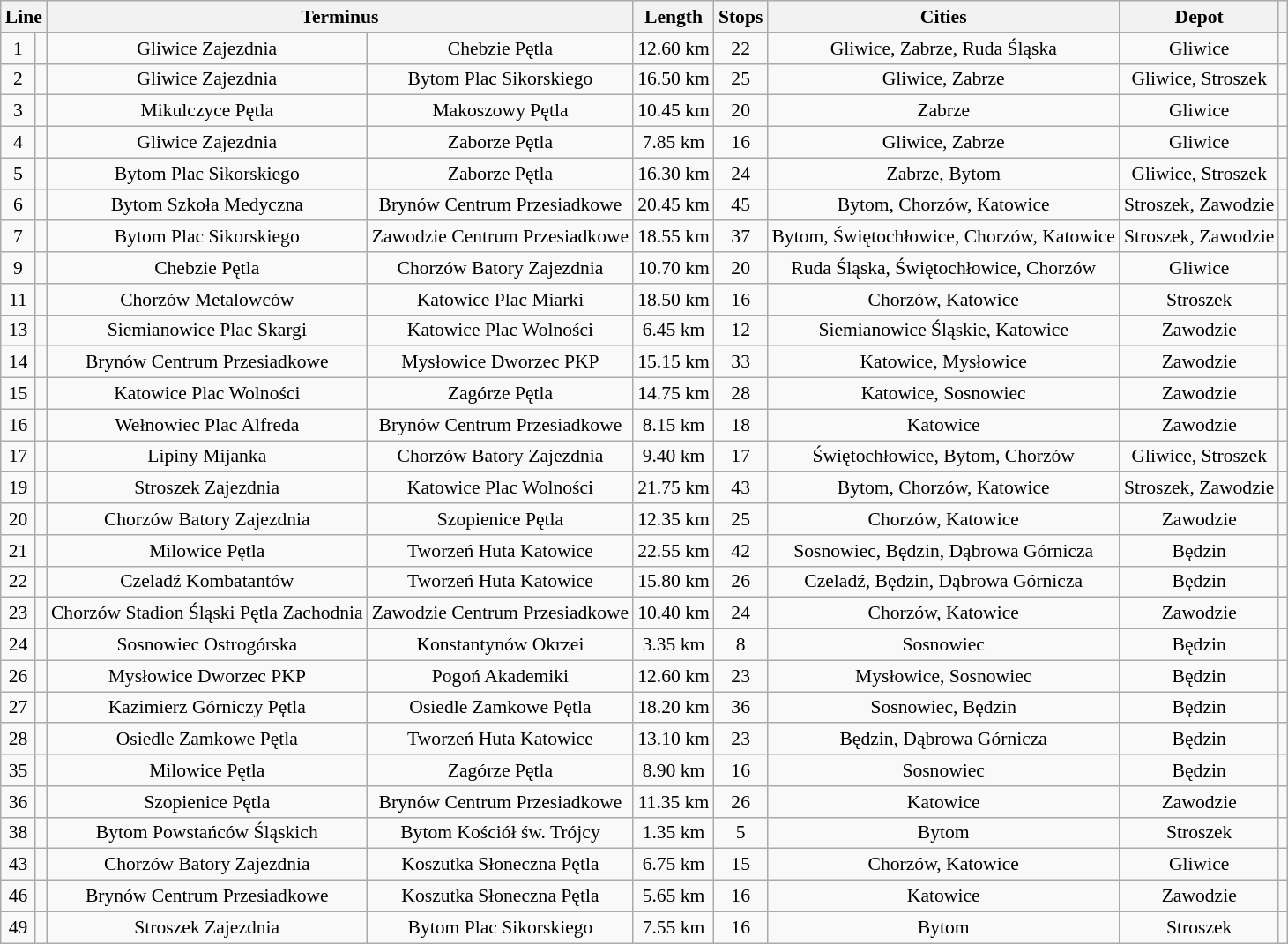<table class="wikitable sortable" style="text-align:center; background:#f9f9f9; font-size:90%;">
<tr>
<th colspan="2">Line</th>
<th colspan="2">Terminus</th>
<th data-sort-type="number">Length</th>
<th data-sort-type="number">Stops</th>
<th>Cities</th>
<th>Depot</th>
<th></th>
</tr>
<tr>
<td>1</td>
<td></td>
<td>Gliwice Zajezdnia</td>
<td>Chebzie Pętla</td>
<td>12.60 km</td>
<td>22</td>
<td>Gliwice, Zabrze, Ruda Śląska</td>
<td>Gliwice</td>
<td></td>
</tr>
<tr>
<td>2</td>
<td></td>
<td>Gliwice Zajezdnia</td>
<td>Bytom Plac Sikorskiego</td>
<td>16.50 km</td>
<td>25</td>
<td>Gliwice, Zabrze</td>
<td>Gliwice, Stroszek</td>
<td></td>
</tr>
<tr>
<td>3</td>
<td></td>
<td>Mikulczyce Pętla</td>
<td>Makoszowy Pętla</td>
<td>10.45 km</td>
<td>20</td>
<td>Zabrze</td>
<td>Gliwice</td>
<td></td>
</tr>
<tr>
<td>4</td>
<td></td>
<td>Gliwice Zajezdnia</td>
<td>Zaborze Pętla</td>
<td>7.85 km</td>
<td>16</td>
<td>Gliwice, Zabrze</td>
<td>Gliwice</td>
<td></td>
</tr>
<tr>
<td>5</td>
<td></td>
<td>Bytom Plac Sikorskiego</td>
<td>Zaborze Pętla</td>
<td>16.30 km</td>
<td>24</td>
<td>Zabrze, Bytom</td>
<td>Gliwice, Stroszek</td>
<td></td>
</tr>
<tr>
<td>6</td>
<td></td>
<td>Bytom Szkoła Medyczna</td>
<td>Brynów Centrum Przesiadkowe</td>
<td>20.45 km</td>
<td>45</td>
<td>Bytom, Chorzów, Katowice</td>
<td>Stroszek, Zawodzie</td>
<td></td>
</tr>
<tr>
<td>7</td>
<td></td>
<td>Bytom Plac Sikorskiego</td>
<td>Zawodzie Centrum Przesiadkowe</td>
<td>18.55 km</td>
<td>37</td>
<td>Bytom, Świętochłowice, Chorzów, Katowice</td>
<td>Stroszek, Zawodzie</td>
<td></td>
</tr>
<tr>
<td>9</td>
<td></td>
<td>Chebzie Pętla</td>
<td>Chorzów Batory Zajezdnia</td>
<td>10.70 km</td>
<td>20</td>
<td>Ruda Śląska, Świętochłowice, Chorzów</td>
<td>Gliwice</td>
<td></td>
</tr>
<tr>
<td>11</td>
<td></td>
<td>Chorzów Metalowców</td>
<td>Katowice Plac Miarki</td>
<td>18.50 km</td>
<td>16</td>
<td>Chorzów, Katowice</td>
<td>Stroszek</td>
<td></td>
</tr>
<tr>
<td>13</td>
<td></td>
<td>Siemianowice Plac Skargi</td>
<td>Katowice Plac Wolności</td>
<td>6.45 km</td>
<td>12</td>
<td>Siemianowice Śląskie, Katowice</td>
<td>Zawodzie</td>
<td></td>
</tr>
<tr>
<td>14</td>
<td></td>
<td>Brynów Centrum Przesiadkowe</td>
<td>Mysłowice Dworzec PKP</td>
<td>15.15 km</td>
<td>33</td>
<td>Katowice, Mysłowice</td>
<td>Zawodzie</td>
<td></td>
</tr>
<tr>
<td>15</td>
<td></td>
<td>Katowice Plac Wolności</td>
<td>Zagórze Pętla</td>
<td>14.75 km</td>
<td>28</td>
<td>Katowice, Sosnowiec</td>
<td>Zawodzie</td>
<td></td>
</tr>
<tr>
<td>16</td>
<td></td>
<td>Wełnowiec Plac Alfreda</td>
<td>Brynów Centrum Przesiadkowe</td>
<td>8.15 km</td>
<td>18</td>
<td>Katowice</td>
<td>Zawodzie</td>
<td></td>
</tr>
<tr>
<td>17</td>
<td></td>
<td>Lipiny Mijanka</td>
<td>Chorzów Batory Zajezdnia</td>
<td>9.40 km</td>
<td>17</td>
<td>Świętochłowice, Bytom, Chorzów</td>
<td>Gliwice, Stroszek</td>
<td></td>
</tr>
<tr>
<td>19</td>
<td></td>
<td>Stroszek Zajezdnia</td>
<td>Katowice Plac Wolności</td>
<td>21.75 km</td>
<td>43</td>
<td>Bytom, Chorzów, Katowice</td>
<td>Stroszek, Zawodzie</td>
<td></td>
</tr>
<tr>
<td>20</td>
<td></td>
<td>Chorzów Batory Zajezdnia</td>
<td>Szopienice Pętla</td>
<td>12.35 km</td>
<td>25</td>
<td>Chorzów, Katowice</td>
<td>Zawodzie</td>
<td></td>
</tr>
<tr>
<td>21</td>
<td></td>
<td>Milowice Pętla</td>
<td>Tworzeń Huta Katowice</td>
<td>22.55 km</td>
<td>42</td>
<td>Sosnowiec, Będzin, Dąbrowa Górnicza</td>
<td>Będzin</td>
<td></td>
</tr>
<tr>
<td>22</td>
<td></td>
<td>Czeladź Kombatantów</td>
<td>Tworzeń Huta Katowice</td>
<td>15.80 km</td>
<td>26</td>
<td>Czeladź, Będzin, Dąbrowa Górnicza</td>
<td>Będzin</td>
<td></td>
</tr>
<tr>
<td>23</td>
<td></td>
<td>Chorzów Stadion Śląski Pętla Zachodnia</td>
<td>Zawodzie Centrum Przesiadkowe</td>
<td>10.40 km</td>
<td>24</td>
<td>Chorzów, Katowice</td>
<td>Zawodzie</td>
<td></td>
</tr>
<tr>
<td>24</td>
<td></td>
<td>Sosnowiec Ostrogórska</td>
<td>Konstantynów Okrzei</td>
<td>3.35 km</td>
<td>8</td>
<td>Sosnowiec</td>
<td>Będzin</td>
<td></td>
</tr>
<tr>
<td>26</td>
<td></td>
<td>Mysłowice Dworzec PKP</td>
<td>Pogoń Akademiki</td>
<td>12.60 km</td>
<td>23</td>
<td>Mysłowice, Sosnowiec</td>
<td>Będzin</td>
<td></td>
</tr>
<tr>
<td>27</td>
<td></td>
<td>Kazimierz Górniczy Pętla</td>
<td>Osiedle Zamkowe Pętla</td>
<td>18.20 km</td>
<td>36</td>
<td>Sosnowiec, Będzin</td>
<td>Będzin</td>
<td></td>
</tr>
<tr>
<td>28</td>
<td></td>
<td>Osiedle Zamkowe Pętla</td>
<td>Tworzeń Huta Katowice</td>
<td>13.10 km</td>
<td>23</td>
<td>Będzin, Dąbrowa Górnicza</td>
<td>Będzin</td>
<td></td>
</tr>
<tr>
<td>35</td>
<td></td>
<td>Milowice Pętla</td>
<td>Zagórze Pętla</td>
<td>8.90 km</td>
<td>16</td>
<td>Sosnowiec</td>
<td>Będzin</td>
<td></td>
</tr>
<tr>
<td>36</td>
<td></td>
<td>Szopienice Pętla</td>
<td>Brynów Centrum Przesiadkowe</td>
<td>11.35 km</td>
<td>26</td>
<td>Katowice</td>
<td>Zawodzie</td>
<td></td>
</tr>
<tr>
<td>38</td>
<td></td>
<td>Bytom Powstańców Śląskich</td>
<td>Bytom Kościół św. Trójcy</td>
<td>1.35 km</td>
<td>5</td>
<td>Bytom</td>
<td>Stroszek</td>
<td></td>
</tr>
<tr>
<td>43</td>
<td></td>
<td>Chorzów Batory Zajezdnia</td>
<td>Koszutka Słoneczna Pętla</td>
<td>6.75 km</td>
<td>15</td>
<td>Chorzów, Katowice</td>
<td>Gliwice</td>
<td></td>
</tr>
<tr>
<td>46</td>
<td></td>
<td>Brynów Centrum Przesiadkowe</td>
<td>Koszutka Słoneczna Pętla</td>
<td>5.65 km</td>
<td>16</td>
<td>Katowice</td>
<td>Zawodzie</td>
<td></td>
</tr>
<tr>
<td>49</td>
<td></td>
<td>Stroszek Zajezdnia</td>
<td>Bytom Plac Sikorskiego</td>
<td>7.55 km</td>
<td>16</td>
<td>Bytom</td>
<td>Stroszek</td>
<td></td>
</tr>
</table>
